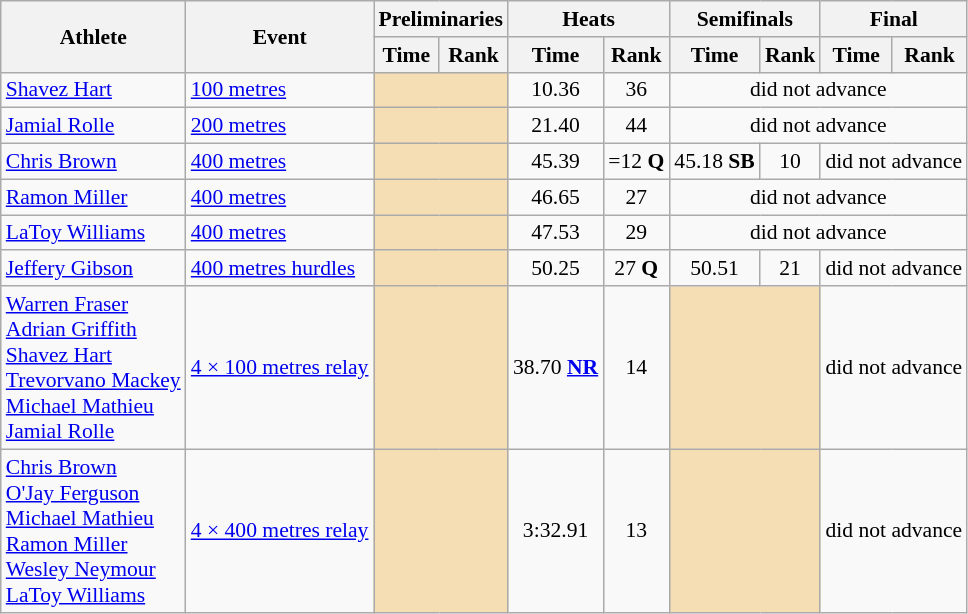<table class=wikitable style="font-size:90%;">
<tr>
<th rowspan="2">Athlete</th>
<th rowspan="2">Event</th>
<th colspan="2">Preliminaries</th>
<th colspan="2">Heats</th>
<th colspan="2">Semifinals</th>
<th colspan="2">Final</th>
</tr>
<tr>
<th>Time</th>
<th>Rank</th>
<th>Time</th>
<th>Rank</th>
<th>Time</th>
<th>Rank</th>
<th>Time</th>
<th>Rank</th>
</tr>
<tr style="border-top: single;">
<td><a href='#'>Shavez Hart</a></td>
<td><a href='#'>100 metres</a></td>
<td colspan= 2 bgcolor="wheat"></td>
<td align=center>10.36</td>
<td align=center>36</td>
<td align=center colspan=4>did not advance</td>
</tr>
<tr style="border-top: single;">
<td><a href='#'>Jamial Rolle</a></td>
<td><a href='#'>200 metres</a></td>
<td colspan= 2 bgcolor="wheat"></td>
<td align=center>21.40</td>
<td align=center>44</td>
<td align=center colspan=4>did not advance</td>
</tr>
<tr style="border-top: single;">
<td><a href='#'>Chris Brown</a></td>
<td><a href='#'>400 metres</a></td>
<td colspan= 2 bgcolor="wheat"></td>
<td align=center>45.39</td>
<td align=center>=12 <strong>Q</strong></td>
<td align=center>45.18 <strong>SB</strong></td>
<td align=center>10</td>
<td align=center colspan=2>did not advance</td>
</tr>
<tr style="border-top: single;">
<td><a href='#'>Ramon Miller</a></td>
<td><a href='#'>400 metres</a></td>
<td colspan= 2 bgcolor="wheat"></td>
<td align=center>46.65</td>
<td align=center>27</td>
<td align=center colspan=4>did not advance</td>
</tr>
<tr style="border-top: single;">
<td><a href='#'>LaToy Williams</a></td>
<td><a href='#'>400 metres</a></td>
<td colspan= 2 bgcolor="wheat"></td>
<td align=center>47.53</td>
<td align=center>29</td>
<td align=center colspan=4>did not advance</td>
</tr>
<tr style="border-top: single;">
<td><a href='#'>Jeffery Gibson</a></td>
<td><a href='#'>400 metres hurdles</a></td>
<td colspan= 2 bgcolor="wheat"></td>
<td align=center>50.25</td>
<td align=center>27 <strong>Q</strong></td>
<td align=center>50.51</td>
<td align=center>21</td>
<td align=center colspan=2>did not advance</td>
</tr>
<tr style="border-top: single;">
<td><a href='#'>Warren Fraser</a><br><a href='#'>Adrian Griffith</a><br><a href='#'>Shavez Hart</a><br><a href='#'>Trevorvano Mackey</a><br><a href='#'>Michael Mathieu</a><br><a href='#'>Jamial Rolle</a></td>
<td><a href='#'>4 × 100 metres relay</a></td>
<td colspan= 2 bgcolor="wheat"></td>
<td align=center>38.70 <strong><a href='#'>NR</a></strong></td>
<td align=center>14</td>
<td colspan= 2 bgcolor="wheat"></td>
<td align=center colspan=2>did not advance</td>
</tr>
<tr style="border-top: single;">
<td><a href='#'>Chris Brown</a><br><a href='#'>O'Jay Ferguson</a><br><a href='#'>Michael Mathieu</a><br><a href='#'>Ramon Miller</a><br><a href='#'>Wesley Neymour</a><br><a href='#'>LaToy Williams</a></td>
<td><a href='#'>4 × 400 metres relay</a></td>
<td colspan= 2 bgcolor="wheat"></td>
<td align=center>3:32.91</td>
<td align=center>13</td>
<td colspan= 2 bgcolor="wheat"></td>
<td align=center colspan=2>did not advance</td>
</tr>
</table>
